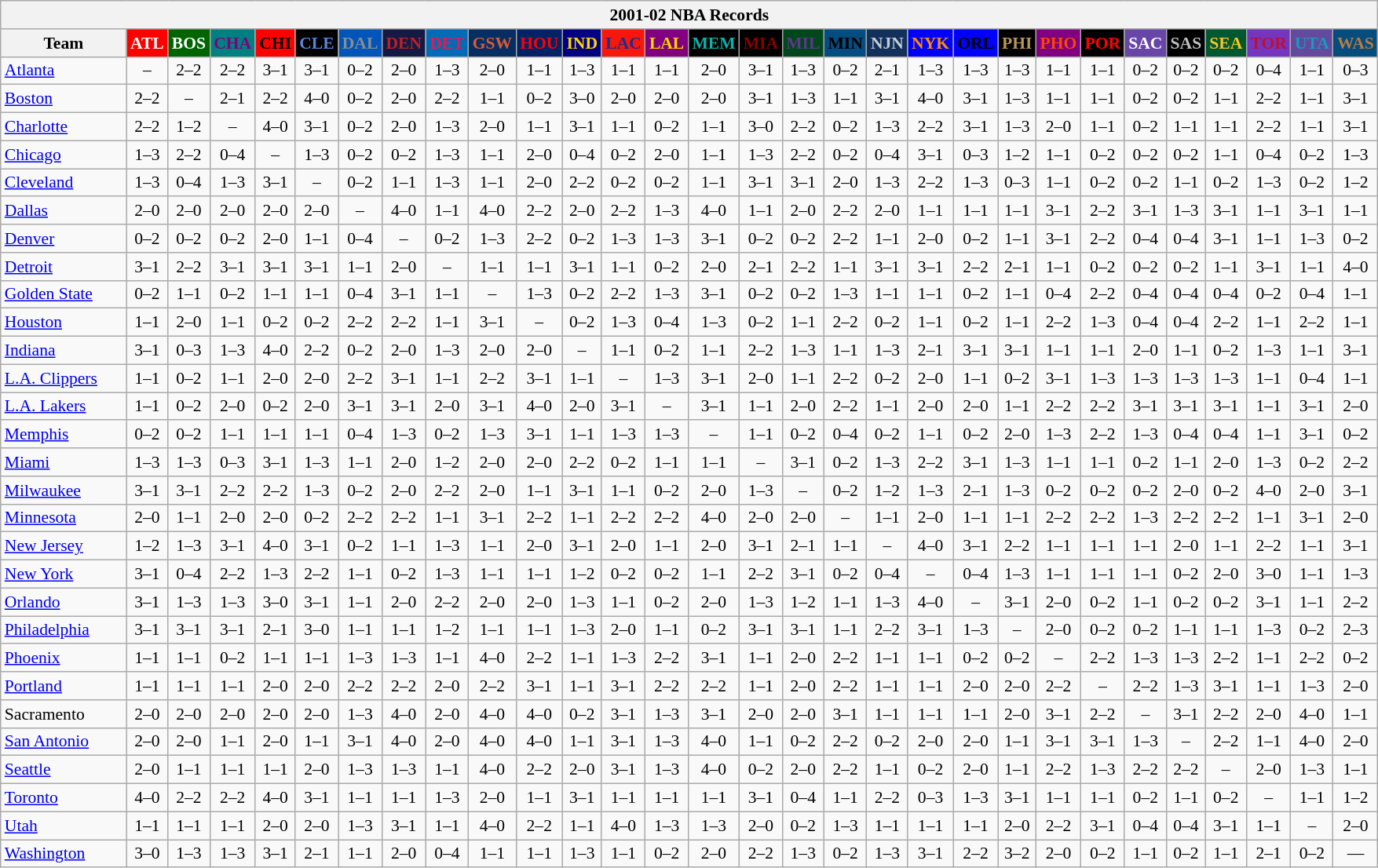<table class="wikitable" style="font-size:90%; text-align:center;">
<tr>
<th colspan=30>2001-02 NBA Records</th>
</tr>
<tr>
<th width=100>Team</th>
<th style="background:#FF0000;color:#FFFFFF;width=35">ATL</th>
<th style="background:#006400;color:#FFFFFF;width=35">BOS</th>
<th style="background:#008080;color:#800080;width=35">CHA</th>
<th style="background:#FF0000;color:#000000;width=35">CHI</th>
<th style="background:#000000;color:#5787DC;width=35">CLE</th>
<th style="background:#0055BA;color:#898D8F;width=35">DAL</th>
<th style="background:#141A44;color:#BC2224;width=35">DEN</th>
<th style="background:#006BB7;color:#ED164B;width=35">DET</th>
<th style="background:#072E63;color:#DC5A34;width=35">GSW</th>
<th style="background:#002366;color:#FF0000;width=35">HOU</th>
<th style="background:#000080;color:#FFD700;width=35">IND</th>
<th style="background:#F9160D;color:#1A2E8B;width=35">LAC</th>
<th style="background:#800080;color:#FFD700;width=35">LAL</th>
<th style="background:#000000;color:#0CB2AC;width=35">MEM</th>
<th style="background:#000000;color:#8B0000;width=35">MIA</th>
<th style="background:#00471B;color:#5C378A;width=35">MIL</th>
<th style="background:#044D80;color:#000000;width=35">MIN</th>
<th style="background:#12305B;color:#C4CED4;width=35">NJN</th>
<th style="background:#0000FF;color:#FF8C00;width=35">NYK</th>
<th style="background:#0000FF;color:#000000;width=35">ORL</th>
<th style="background:#000000;color:#BB9754;width=35">PHI</th>
<th style="background:#800080;color:#FF4500;width=35">PHO</th>
<th style="background:#000000;color:#FF0000;width=35">POR</th>
<th style="background:#6846A8;color:#FFFFFF;width=35">SAC</th>
<th style="background:#000000;color:#C0C0C0;width=35">SAS</th>
<th style="background:#005831;color:#FFC322;width=35">SEA</th>
<th style="background:#7436BF;color:#BE0F34;width=35">TOR</th>
<th style="background:#644A9C;color:#149BC7;width=35">UTA</th>
<th style="background:#044D7D;color:#BC7A44;width=35">WAS</th>
</tr>
<tr>
<td style="text-align:left;"><a href='#'>Atlanta</a></td>
<td>–</td>
<td>2–2</td>
<td>2–2</td>
<td>3–1</td>
<td>3–1</td>
<td>0–2</td>
<td>2–0</td>
<td>1–3</td>
<td>2–0</td>
<td>1–1</td>
<td>1–3</td>
<td>1–1</td>
<td>1–1</td>
<td>2–0</td>
<td>3–1</td>
<td>1–3</td>
<td>0–2</td>
<td>2–1</td>
<td>1–3</td>
<td>1–3</td>
<td>1–3</td>
<td>1–1</td>
<td>1–1</td>
<td>0–2</td>
<td>0–2</td>
<td>0–2</td>
<td>0–4</td>
<td>1–1</td>
<td>0–3</td>
</tr>
<tr>
<td style="text-align:left;"><a href='#'>Boston</a></td>
<td>2–2</td>
<td>–</td>
<td>2–1</td>
<td>2–2</td>
<td>4–0</td>
<td>0–2</td>
<td>2–0</td>
<td>2–2</td>
<td>1–1</td>
<td>0–2</td>
<td>3–0</td>
<td>2–0</td>
<td>2–0</td>
<td>2–0</td>
<td>3–1</td>
<td>1–3</td>
<td>1–1</td>
<td>3–1</td>
<td>4–0</td>
<td>3–1</td>
<td>1–3</td>
<td>1–1</td>
<td>1–1</td>
<td>0–2</td>
<td>0–2</td>
<td>1–1</td>
<td>2–2</td>
<td>1–1</td>
<td>3–1</td>
</tr>
<tr>
<td style="text-align:left;"><a href='#'>Charlotte</a></td>
<td>2–2</td>
<td>1–2</td>
<td>–</td>
<td>4–0</td>
<td>3–1</td>
<td>0–2</td>
<td>2–0</td>
<td>1–3</td>
<td>2–0</td>
<td>1–1</td>
<td>3–1</td>
<td>1–1</td>
<td>0–2</td>
<td>1–1</td>
<td>3–0</td>
<td>2–2</td>
<td>0–2</td>
<td>1–3</td>
<td>2–2</td>
<td>3–1</td>
<td>1–3</td>
<td>2–0</td>
<td>1–1</td>
<td>0–2</td>
<td>1–1</td>
<td>1–1</td>
<td>2–2</td>
<td>1–1</td>
<td>3–1</td>
</tr>
<tr>
<td style="text-align:left;"><a href='#'>Chicago</a></td>
<td>1–3</td>
<td>2–2</td>
<td>0–4</td>
<td>–</td>
<td>1–3</td>
<td>0–2</td>
<td>0–2</td>
<td>1–3</td>
<td>1–1</td>
<td>2–0</td>
<td>0–4</td>
<td>0–2</td>
<td>2–0</td>
<td>1–1</td>
<td>1–3</td>
<td>2–2</td>
<td>0–2</td>
<td>0–4</td>
<td>3–1</td>
<td>0–3</td>
<td>1–2</td>
<td>1–1</td>
<td>0–2</td>
<td>0–2</td>
<td>0–2</td>
<td>1–1</td>
<td>0–4</td>
<td>0–2</td>
<td>1–3</td>
</tr>
<tr>
<td style="text-align:left;"><a href='#'>Cleveland</a></td>
<td>1–3</td>
<td>0–4</td>
<td>1–3</td>
<td>3–1</td>
<td>–</td>
<td>0–2</td>
<td>1–1</td>
<td>1–3</td>
<td>1–1</td>
<td>2–0</td>
<td>2–2</td>
<td>0–2</td>
<td>0–2</td>
<td>1–1</td>
<td>3–1</td>
<td>3–1</td>
<td>2–0</td>
<td>1–3</td>
<td>2–2</td>
<td>1–3</td>
<td>0–3</td>
<td>1–1</td>
<td>0–2</td>
<td>0–2</td>
<td>1–1</td>
<td>0–2</td>
<td>1–3</td>
<td>0–2</td>
<td>1–2</td>
</tr>
<tr>
<td style="text-align:left;"><a href='#'>Dallas</a></td>
<td>2–0</td>
<td>2–0</td>
<td>2–0</td>
<td>2–0</td>
<td>2–0</td>
<td>–</td>
<td>4–0</td>
<td>1–1</td>
<td>4–0</td>
<td>2–2</td>
<td>2–0</td>
<td>2–2</td>
<td>1–3</td>
<td>4–0</td>
<td>1–1</td>
<td>2–0</td>
<td>2–2</td>
<td>2–0</td>
<td>1–1</td>
<td>1–1</td>
<td>1–1</td>
<td>3–1</td>
<td>2–2</td>
<td>3–1</td>
<td>1–3</td>
<td>3–1</td>
<td>1–1</td>
<td>3–1</td>
<td>1–1</td>
</tr>
<tr>
<td style="text-align:left;"><a href='#'>Denver</a></td>
<td>0–2</td>
<td>0–2</td>
<td>0–2</td>
<td>2–0</td>
<td>1–1</td>
<td>0–4</td>
<td>–</td>
<td>0–2</td>
<td>1–3</td>
<td>2–2</td>
<td>0–2</td>
<td>1–3</td>
<td>1–3</td>
<td>3–1</td>
<td>0–2</td>
<td>0–2</td>
<td>2–2</td>
<td>1–1</td>
<td>2–0</td>
<td>0–2</td>
<td>1–1</td>
<td>3–1</td>
<td>2–2</td>
<td>0–4</td>
<td>0–4</td>
<td>3–1</td>
<td>1–1</td>
<td>1–3</td>
<td>0–2</td>
</tr>
<tr>
<td style="text-align:left;"><a href='#'>Detroit</a></td>
<td>3–1</td>
<td>2–2</td>
<td>3–1</td>
<td>3–1</td>
<td>3–1</td>
<td>1–1</td>
<td>2–0</td>
<td>–</td>
<td>1–1</td>
<td>1–1</td>
<td>3–1</td>
<td>1–1</td>
<td>0–2</td>
<td>2–0</td>
<td>2–1</td>
<td>2–2</td>
<td>1–1</td>
<td>3–1</td>
<td>3–1</td>
<td>2–2</td>
<td>2–1</td>
<td>1–1</td>
<td>0–2</td>
<td>0–2</td>
<td>0–2</td>
<td>1–1</td>
<td>3–1</td>
<td>1–1</td>
<td>4–0</td>
</tr>
<tr>
<td style="text-align:left;"><a href='#'>Golden State</a></td>
<td>0–2</td>
<td>1–1</td>
<td>0–2</td>
<td>1–1</td>
<td>1–1</td>
<td>0–4</td>
<td>3–1</td>
<td>1–1</td>
<td>–</td>
<td>1–3</td>
<td>0–2</td>
<td>2–2</td>
<td>1–3</td>
<td>3–1</td>
<td>0–2</td>
<td>0–2</td>
<td>1–3</td>
<td>1–1</td>
<td>1–1</td>
<td>0–2</td>
<td>1–1</td>
<td>0–4</td>
<td>2–2</td>
<td>0–4</td>
<td>0–4</td>
<td>0–4</td>
<td>0–2</td>
<td>0–4</td>
<td>1–1</td>
</tr>
<tr>
<td style="text-align:left;"><a href='#'>Houston</a></td>
<td>1–1</td>
<td>2–0</td>
<td>1–1</td>
<td>0–2</td>
<td>0–2</td>
<td>2–2</td>
<td>2–2</td>
<td>1–1</td>
<td>3–1</td>
<td>–</td>
<td>0–2</td>
<td>1–3</td>
<td>0–4</td>
<td>1–3</td>
<td>0–2</td>
<td>1–1</td>
<td>2–2</td>
<td>0–2</td>
<td>1–1</td>
<td>0–2</td>
<td>1–1</td>
<td>2–2</td>
<td>1–3</td>
<td>0–4</td>
<td>0–4</td>
<td>2–2</td>
<td>1–1</td>
<td>2–2</td>
<td>1–1</td>
</tr>
<tr>
<td style="text-align:left;"><a href='#'>Indiana</a></td>
<td>3–1</td>
<td>0–3</td>
<td>1–3</td>
<td>4–0</td>
<td>2–2</td>
<td>0–2</td>
<td>2–0</td>
<td>1–3</td>
<td>2–0</td>
<td>2–0</td>
<td>–</td>
<td>1–1</td>
<td>0–2</td>
<td>1–1</td>
<td>2–2</td>
<td>1–3</td>
<td>1–1</td>
<td>1–3</td>
<td>2–1</td>
<td>3–1</td>
<td>3–1</td>
<td>1–1</td>
<td>1–1</td>
<td>2–0</td>
<td>1–1</td>
<td>0–2</td>
<td>1–3</td>
<td>1–1</td>
<td>3–1</td>
</tr>
<tr>
<td style="text-align:left;"><a href='#'>L.A. Clippers</a></td>
<td>1–1</td>
<td>0–2</td>
<td>1–1</td>
<td>2–0</td>
<td>2–0</td>
<td>2–2</td>
<td>3–1</td>
<td>1–1</td>
<td>2–2</td>
<td>3–1</td>
<td>1–1</td>
<td>–</td>
<td>1–3</td>
<td>3–1</td>
<td>2–0</td>
<td>1–1</td>
<td>2–2</td>
<td>0–2</td>
<td>2–0</td>
<td>1–1</td>
<td>0–2</td>
<td>3–1</td>
<td>1–3</td>
<td>1–3</td>
<td>1–3</td>
<td>1–3</td>
<td>1–1</td>
<td>0–4</td>
<td>1–1</td>
</tr>
<tr>
<td style="text-align:left;"><a href='#'>L.A. Lakers</a></td>
<td>1–1</td>
<td>0–2</td>
<td>2–0</td>
<td>0–2</td>
<td>2–0</td>
<td>3–1</td>
<td>3–1</td>
<td>2–0</td>
<td>3–1</td>
<td>4–0</td>
<td>2–0</td>
<td>3–1</td>
<td>–</td>
<td>3–1</td>
<td>1–1</td>
<td>2–0</td>
<td>2–2</td>
<td>1–1</td>
<td>2–0</td>
<td>2–0</td>
<td>1–1</td>
<td>2–2</td>
<td>2–2</td>
<td>3–1</td>
<td>3–1</td>
<td>3–1</td>
<td>1–1</td>
<td>3–1</td>
<td>2–0</td>
</tr>
<tr>
<td style="text-align:left;"><a href='#'>Memphis</a></td>
<td>0–2</td>
<td>0–2</td>
<td>1–1</td>
<td>1–1</td>
<td>1–1</td>
<td>0–4</td>
<td>1–3</td>
<td>0–2</td>
<td>1–3</td>
<td>3–1</td>
<td>1–1</td>
<td>1–3</td>
<td>1–3</td>
<td>–</td>
<td>1–1</td>
<td>0–2</td>
<td>0–4</td>
<td>0–2</td>
<td>1–1</td>
<td>0–2</td>
<td>2–0</td>
<td>1–3</td>
<td>2–2</td>
<td>1–3</td>
<td>0–4</td>
<td>0–4</td>
<td>1–1</td>
<td>3–1</td>
<td>0–2</td>
</tr>
<tr>
<td style="text-align:left;"><a href='#'>Miami</a></td>
<td>1–3</td>
<td>1–3</td>
<td>0–3</td>
<td>3–1</td>
<td>1–3</td>
<td>1–1</td>
<td>2–0</td>
<td>1–2</td>
<td>2–0</td>
<td>2–0</td>
<td>2–2</td>
<td>0–2</td>
<td>1–1</td>
<td>1–1</td>
<td>–</td>
<td>3–1</td>
<td>0–2</td>
<td>1–3</td>
<td>2–2</td>
<td>3–1</td>
<td>1–3</td>
<td>1–1</td>
<td>1–1</td>
<td>0–2</td>
<td>1–1</td>
<td>2–0</td>
<td>1–3</td>
<td>0–2</td>
<td>2–2</td>
</tr>
<tr>
<td style="text-align:left;"><a href='#'>Milwaukee</a></td>
<td>3–1</td>
<td>3–1</td>
<td>2–2</td>
<td>2–2</td>
<td>1–3</td>
<td>0–2</td>
<td>2–0</td>
<td>2–2</td>
<td>2–0</td>
<td>1–1</td>
<td>3–1</td>
<td>1–1</td>
<td>0–2</td>
<td>2–0</td>
<td>1–3</td>
<td>–</td>
<td>0–2</td>
<td>1–2</td>
<td>1–3</td>
<td>2–1</td>
<td>1–3</td>
<td>0–2</td>
<td>0–2</td>
<td>0–2</td>
<td>2–0</td>
<td>0–2</td>
<td>4–0</td>
<td>2–0</td>
<td>3–1</td>
</tr>
<tr>
<td style="text-align:left;"><a href='#'>Minnesota</a></td>
<td>2–0</td>
<td>1–1</td>
<td>2–0</td>
<td>2–0</td>
<td>0–2</td>
<td>2–2</td>
<td>2–2</td>
<td>1–1</td>
<td>3–1</td>
<td>2–2</td>
<td>1–1</td>
<td>2–2</td>
<td>2–2</td>
<td>4–0</td>
<td>2–0</td>
<td>2–0</td>
<td>–</td>
<td>1–1</td>
<td>2–0</td>
<td>1–1</td>
<td>1–1</td>
<td>2–2</td>
<td>2–2</td>
<td>1–3</td>
<td>2–2</td>
<td>2–2</td>
<td>1–1</td>
<td>3–1</td>
<td>2–0</td>
</tr>
<tr>
<td style="text-align:left;"><a href='#'>New Jersey</a></td>
<td>1–2</td>
<td>1–3</td>
<td>3–1</td>
<td>4–0</td>
<td>3–1</td>
<td>0–2</td>
<td>1–1</td>
<td>1–3</td>
<td>1–1</td>
<td>2–0</td>
<td>3–1</td>
<td>2–0</td>
<td>1–1</td>
<td>2–0</td>
<td>3–1</td>
<td>2–1</td>
<td>1–1</td>
<td>–</td>
<td>4–0</td>
<td>3–1</td>
<td>2–2</td>
<td>1–1</td>
<td>1–1</td>
<td>1–1</td>
<td>2–0</td>
<td>1–1</td>
<td>2–2</td>
<td>1–1</td>
<td>3–1</td>
</tr>
<tr>
<td style="text-align:left;"><a href='#'>New York</a></td>
<td>3–1</td>
<td>0–4</td>
<td>2–2</td>
<td>1–3</td>
<td>2–2</td>
<td>1–1</td>
<td>0–2</td>
<td>1–3</td>
<td>1–1</td>
<td>1–1</td>
<td>1–2</td>
<td>0–2</td>
<td>0–2</td>
<td>1–1</td>
<td>2–2</td>
<td>3–1</td>
<td>0–2</td>
<td>0–4</td>
<td>–</td>
<td>0–4</td>
<td>1–3</td>
<td>1–1</td>
<td>1–1</td>
<td>1–1</td>
<td>0–2</td>
<td>2–0</td>
<td>3–0</td>
<td>1–1</td>
<td>1–3</td>
</tr>
<tr>
<td style="text-align:left;"><a href='#'>Orlando</a></td>
<td>3–1</td>
<td>1–3</td>
<td>1–3</td>
<td>3–0</td>
<td>3–1</td>
<td>1–1</td>
<td>2–0</td>
<td>2–2</td>
<td>2–0</td>
<td>2–0</td>
<td>1–3</td>
<td>1–1</td>
<td>0–2</td>
<td>2–0</td>
<td>1–3</td>
<td>1–2</td>
<td>1–1</td>
<td>1–3</td>
<td>4–0</td>
<td>–</td>
<td>3–1</td>
<td>2–0</td>
<td>0–2</td>
<td>1–1</td>
<td>0–2</td>
<td>0–2</td>
<td>3–1</td>
<td>1–1</td>
<td>2–2</td>
</tr>
<tr>
<td style="text-align:left;"><a href='#'>Philadelphia</a></td>
<td>3–1</td>
<td>3–1</td>
<td>3–1</td>
<td>2–1</td>
<td>3–0</td>
<td>1–1</td>
<td>1–1</td>
<td>1–2</td>
<td>1–1</td>
<td>1–1</td>
<td>1–3</td>
<td>2–0</td>
<td>1–1</td>
<td>0–2</td>
<td>3–1</td>
<td>3–1</td>
<td>1–1</td>
<td>2–2</td>
<td>3–1</td>
<td>1–3</td>
<td>–</td>
<td>2–0</td>
<td>0–2</td>
<td>0–2</td>
<td>1–1</td>
<td>1–1</td>
<td>1–3</td>
<td>0–2</td>
<td>2–3</td>
</tr>
<tr>
<td style="text-align:left;"><a href='#'>Phoenix</a></td>
<td>1–1</td>
<td>1–1</td>
<td>0–2</td>
<td>1–1</td>
<td>1–1</td>
<td>1–3</td>
<td>1–3</td>
<td>1–1</td>
<td>4–0</td>
<td>2–2</td>
<td>1–1</td>
<td>1–3</td>
<td>2–2</td>
<td>3–1</td>
<td>1–1</td>
<td>2–0</td>
<td>2–2</td>
<td>1–1</td>
<td>1–1</td>
<td>0–2</td>
<td>0–2</td>
<td>–</td>
<td>2–2</td>
<td>1–3</td>
<td>1–3</td>
<td>2–2</td>
<td>1–1</td>
<td>2–2</td>
<td>0–2</td>
</tr>
<tr>
<td style="text-align:left;"><a href='#'>Portland</a></td>
<td>1–1</td>
<td>1–1</td>
<td>1–1</td>
<td>2–0</td>
<td>2–0</td>
<td>2–2</td>
<td>2–2</td>
<td>2–0</td>
<td>2–2</td>
<td>3–1</td>
<td>1–1</td>
<td>3–1</td>
<td>2–2</td>
<td>2–2</td>
<td>1–1</td>
<td>2–0</td>
<td>2–2</td>
<td>1–1</td>
<td>1–1</td>
<td>2–0</td>
<td>2–0</td>
<td>2–2</td>
<td>–</td>
<td>2–2</td>
<td>1–3</td>
<td>3–1</td>
<td>1–1</td>
<td>1–3</td>
<td>2–0</td>
</tr>
<tr>
<td style="text-align:left;">Sacramento</td>
<td>2–0</td>
<td>2–0</td>
<td>2–0</td>
<td>2–0</td>
<td>2–0</td>
<td>1–3</td>
<td>4–0</td>
<td>2–0</td>
<td>4–0</td>
<td>4–0</td>
<td>0–2</td>
<td>3–1</td>
<td>1–3</td>
<td>3–1</td>
<td>2–0</td>
<td>2–0</td>
<td>3–1</td>
<td>1–1</td>
<td>1–1</td>
<td>1–1</td>
<td>2–0</td>
<td>3–1</td>
<td>2–2</td>
<td>–</td>
<td>3–1</td>
<td>2–2</td>
<td>2–0</td>
<td>4–0</td>
<td>1–1</td>
</tr>
<tr>
<td style="text-align:left;"><a href='#'>San Antonio</a></td>
<td>2–0</td>
<td>2–0</td>
<td>1–1</td>
<td>2–0</td>
<td>1–1</td>
<td>3–1</td>
<td>4–0</td>
<td>2–0</td>
<td>4–0</td>
<td>4–0</td>
<td>1–1</td>
<td>3–1</td>
<td>1–3</td>
<td>4–0</td>
<td>1–1</td>
<td>0–2</td>
<td>2–2</td>
<td>0–2</td>
<td>2–0</td>
<td>2–0</td>
<td>1–1</td>
<td>3–1</td>
<td>3–1</td>
<td>1–3</td>
<td>–</td>
<td>2–2</td>
<td>1–1</td>
<td>4–0</td>
<td>2–0</td>
</tr>
<tr>
<td style="text-align:left;"><a href='#'>Seattle</a></td>
<td>2–0</td>
<td>1–1</td>
<td>1–1</td>
<td>1–1</td>
<td>2–0</td>
<td>1–3</td>
<td>1–3</td>
<td>1–1</td>
<td>4–0</td>
<td>2–2</td>
<td>2–0</td>
<td>3–1</td>
<td>1–3</td>
<td>4–0</td>
<td>0–2</td>
<td>2–0</td>
<td>2–2</td>
<td>1–1</td>
<td>0–2</td>
<td>2–0</td>
<td>1–1</td>
<td>2–2</td>
<td>1–3</td>
<td>2–2</td>
<td>2–2</td>
<td>–</td>
<td>2–0</td>
<td>1–3</td>
<td>1–1</td>
</tr>
<tr>
<td style="text-align:left;"><a href='#'>Toronto</a></td>
<td>4–0</td>
<td>2–2</td>
<td>2–2</td>
<td>4–0</td>
<td>3–1</td>
<td>1–1</td>
<td>1–1</td>
<td>1–3</td>
<td>2–0</td>
<td>1–1</td>
<td>3–1</td>
<td>1–1</td>
<td>1–1</td>
<td>1–1</td>
<td>3–1</td>
<td>0–4</td>
<td>1–1</td>
<td>2–2</td>
<td>0–3</td>
<td>1–3</td>
<td>3–1</td>
<td>1–1</td>
<td>1–1</td>
<td>0–2</td>
<td>1–1</td>
<td>0–2</td>
<td>–</td>
<td>1–1</td>
<td>1–2</td>
</tr>
<tr>
<td style="text-align:left;"><a href='#'>Utah</a></td>
<td>1–1</td>
<td>1–1</td>
<td>1–1</td>
<td>2–0</td>
<td>2–0</td>
<td>1–3</td>
<td>3–1</td>
<td>1–1</td>
<td>4–0</td>
<td>2–2</td>
<td>1–1</td>
<td>4–0</td>
<td>1–3</td>
<td>1–3</td>
<td>2–0</td>
<td>0–2</td>
<td>1–3</td>
<td>1–1</td>
<td>1–1</td>
<td>1–1</td>
<td>2–0</td>
<td>2–2</td>
<td>3–1</td>
<td>0–4</td>
<td>0–4</td>
<td>3–1</td>
<td>1–1</td>
<td>–</td>
<td>2–0</td>
</tr>
<tr>
<td style="text-align:left;"><a href='#'>Washington</a></td>
<td>3–0</td>
<td>1–3</td>
<td>1–3</td>
<td>3–1</td>
<td>2–1</td>
<td>1–1</td>
<td>2–0</td>
<td>0–4</td>
<td>1–1</td>
<td>1–1</td>
<td>1–3</td>
<td>1–1</td>
<td>0–2</td>
<td>2–0</td>
<td>2–2</td>
<td>1–3</td>
<td>0–2</td>
<td>1–3</td>
<td>3–1</td>
<td>2–2</td>
<td>3–2</td>
<td>2–0</td>
<td>0–2</td>
<td>1–1</td>
<td>0–2</td>
<td>1–1</td>
<td>2–1</td>
<td>0–2</td>
<td>—</td>
</tr>
</table>
